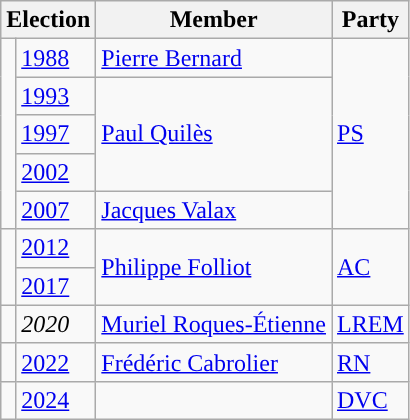<table class="wikitable">
<tr>
<th colspan=2>Election</th>
<th>Member</th>
<th>Party</th>
</tr>
<tr>
<td rowspan="5" style="background-color: "></td>
<td><a href='#'>1988</a></td>
<td><a href='#'>Pierre Bernard</a></td>
<td rowspan="5"><a href='#'>PS</a></td>
</tr>
<tr>
<td><a href='#'>1993</a></td>
<td rowspan="3"><a href='#'>Paul Quilès</a></td>
</tr>
<tr>
<td><a href='#'>1997</a></td>
</tr>
<tr>
<td><a href='#'>2002</a></td>
</tr>
<tr>
<td><a href='#'>2007</a></td>
<td><a href='#'>Jacques Valax</a></td>
</tr>
<tr>
<td rowspan="2" style="background-color: "></td>
<td><a href='#'>2012</a></td>
<td rowspan="2"><a href='#'>Philippe Folliot</a></td>
<td rowspan="2"><a href='#'>AC</a></td>
</tr>
<tr>
<td><a href='#'>2017</a></td>
</tr>
<tr>
<td style="background-color: "></td>
<td><em>2020</em></td>
<td><a href='#'>Muriel Roques-Étienne</a></td>
<td><a href='#'>LREM</a></td>
</tr>
<tr>
<td style="background-color: "></td>
<td><a href='#'>2022</a></td>
<td><a href='#'>Frédéric Cabrolier</a></td>
<td><a href='#'>RN</a></td>
</tr>
<tr>
<td style="background-color: "></td>
<td><a href='#'>2024</a></td>
<td></td>
<td><a href='#'>DVC</a></td>
</tr>
</table>
